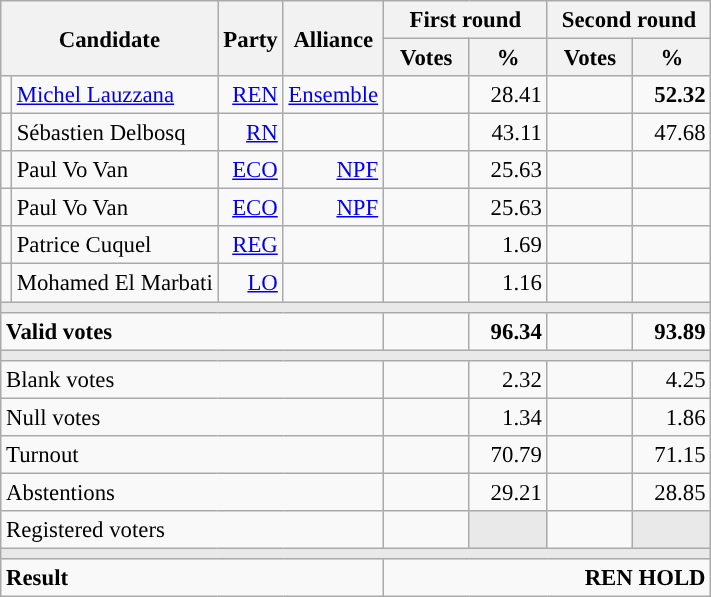<table class="wikitable" style="text-align:right;font-size:95%;">
<tr>
<th colspan="2" rowspan="2">Candidate</th>
<th colspan="1" rowspan="2">Party</th>
<th colspan="1" rowspan="2">Alliance</th>
<th colspan="2">First round</th>
<th colspan="2">Second round</th>
</tr>
<tr>
<th style="width:50px;">Votes</th>
<th style="width:45px;">%</th>
<th style="width:50px;">Votes</th>
<th style="width:45px;">%</th>
</tr>
<tr>
<td style="color:inherit;background:"></td>
<td style="text-align:left;"><a href='#'>Michel Lauzzana</a></td>
<td><a href='#'>REN</a></td>
<td><a href='#'>Ensemble</a></td>
<td></td>
<td>28.41</td>
<td><strong></strong></td>
<td><strong>52.32</strong></td>
</tr>
<tr>
<td style="color:inherit;background:"></td>
<td style="text-align:left;">Sébastien Delbosq</td>
<td><a href='#'>RN</a></td>
<td></td>
<td></td>
<td>43.11</td>
<td></td>
<td>47.68</td>
</tr>
<tr>
<td style="color:inherit;background:"></td>
<td style="text-align:left;">Paul Vo Van</td>
<td><a href='#'>ECO</a></td>
<td><a href='#'>NPF</a></td>
<td></td>
<td>25.63</td>
<td></td>
<td></td>
</tr>
<tr>
<td style="color:inherit;background:"></td>
<td style="text-align:left;">Paul Vo Van</td>
<td><a href='#'>ECO</a></td>
<td><a href='#'>NPF</a></td>
<td></td>
<td>25.63</td>
<td></td>
<td></td>
</tr>
<tr>
<td style="color:inherit;background:"></td>
<td style="text-align:left;">Patrice Cuquel</td>
<td><a href='#'>REG</a></td>
<td></td>
<td></td>
<td>1.69</td>
<td></td>
<td></td>
</tr>
<tr>
<td style="color:inherit;background:"></td>
<td style="text-align:left;">Mohamed El Marbati</td>
<td><a href='#'>LO</a></td>
<td></td>
<td></td>
<td>1.16</td>
<td></td>
<td></td>
</tr>
<tr>
<td colspan="8" style="background:#E9E9E9;"></td>
</tr>
<tr style="font-weight:bold;">
<td colspan="4" style="text-align:left;">Valid votes</td>
<td></td>
<td>96.34</td>
<td></td>
<td>93.89</td>
</tr>
<tr>
<td colspan="8" style="background:#E9E9E9;"></td>
</tr>
<tr>
<td colspan="4" style="text-align:left;">Blank votes</td>
<td></td>
<td>2.32</td>
<td></td>
<td>4.25</td>
</tr>
<tr>
<td colspan="4" style="text-align:left;">Null votes</td>
<td></td>
<td>1.34</td>
<td></td>
<td>1.86</td>
</tr>
<tr>
<td colspan="4" style="text-align:left;">Turnout</td>
<td></td>
<td>70.79</td>
<td></td>
<td>71.15</td>
</tr>
<tr>
<td colspan="4" style="text-align:left;">Abstentions</td>
<td></td>
<td>29.21</td>
<td></td>
<td>28.85</td>
</tr>
<tr>
<td colspan="4" style="text-align:left;">Registered voters</td>
<td></td>
<td style="background:#E9E9E9;"></td>
<td></td>
<td style="background:#E9E9E9;"></td>
</tr>
<tr>
<td colspan="8" style="background:#E9E9E9;"></td>
</tr>
<tr style="font-weight:bold">
<td colspan="4" style="text-align:left;">Result</td>
<td colspan="4" style="background-color:">REN HOLD</td>
</tr>
</table>
